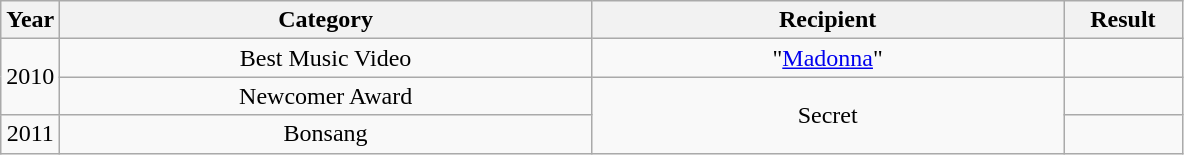<table class="wikitable" style="text-align:center">
<tr>
<th width="5%">Year</th>
<th width="45%">Category</th>
<th width="40%">Recipient</th>
<th width="10%">Result</th>
</tr>
<tr>
<td rowspan="2">2010</td>
<td>Best Music Video</td>
<td>"<a href='#'>Madonna</a>"</td>
<td></td>
</tr>
<tr>
<td>Newcomer Award</td>
<td rowspan="2">Secret</td>
<td></td>
</tr>
<tr>
<td>2011</td>
<td>Bonsang</td>
<td></td>
</tr>
</table>
